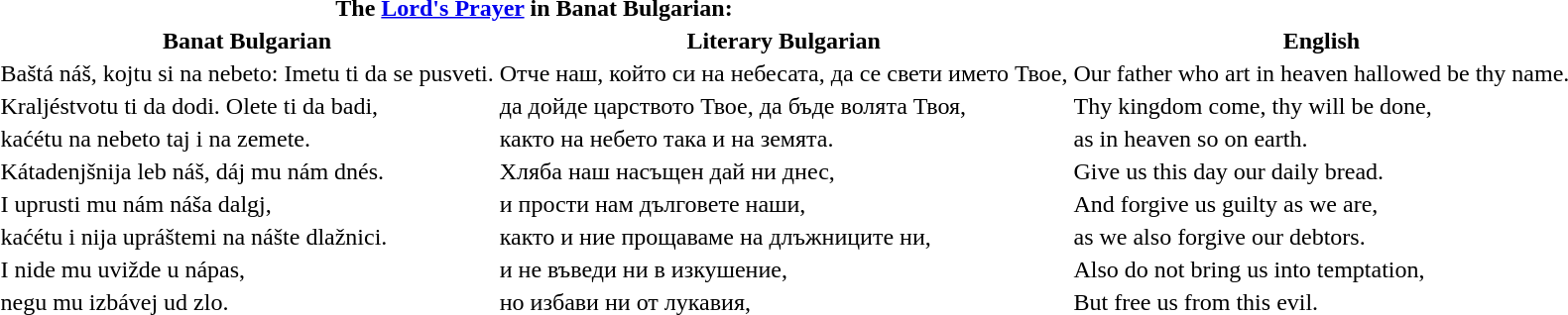<table border="0">
<tr>
<th colspan="2">The <a href='#'>Lord's Prayer</a> in Banat Bulgarian:</th>
</tr>
<tr>
<th>Banat Bulgarian</th>
<th>Literary Bulgarian </th>
<th>English</th>
</tr>
<tr>
<td>Baštá náš, kojtu si na nebeto: Imetu ti da se pusveti.</td>
<td>Отче наш, който си на небесата, да се свети името Твое,</td>
<td>Our father who art in heaven hallowed be thy name.</td>
</tr>
<tr>
<td>Kraljéstvotu ti da dodi. Olete ti da badi,</td>
<td>да дойде царството Твое, да бъде волята Твоя,</td>
<td>Thy kingdom come, thy will be done,</td>
</tr>
<tr>
<td>kaćétu na nebeto taj i na zemete.</td>
<td>както на небето така и на земята.</td>
<td>as in heaven so on earth.</td>
</tr>
<tr>
<td>Kátadenjšnija leb náš, dáj mu nám dnés.</td>
<td>Хляба наш насъщен дай ни днес,</td>
<td>Give us this day our daily bread.</td>
</tr>
<tr>
<td>I uprusti mu nám náša dalgj,</td>
<td>и прости нам дълговете наши,</td>
<td>And forgive us guilty as we are,</td>
</tr>
<tr>
<td>kaćétu i nija upráštemi na nášte dlažnici.</td>
<td>както и ние прощаваме на длъжниците ни,</td>
<td>as we also forgive our debtors.</td>
</tr>
<tr>
<td>I nide mu uvižde u nápas,</td>
<td>и не въведи ни в изкушение,</td>
<td>Also do not bring us into temptation,</td>
</tr>
<tr>
<td>negu mu izbávej ud zlo.</td>
<td>но избави ни от лукавия,</td>
<td>But free us from this evil.</td>
</tr>
</table>
